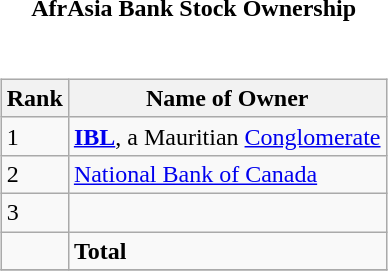<table style="font-size:100%;">
<tr>
<td width="100%" align="center"><strong>AfrAsia Bank Stock Ownership</strong></td>
</tr>
<tr valign="top">
<td><br><table class="wikitable sortable" style="margin-left:auto;margin-right:auto">
<tr>
<th style="width:2em;">Rank</th>
<th>Name of Owner</th>
</tr>
<tr>
<td>1</td>
<td><strong><a href='#'>IBL</a></strong>, a Mauritian <a href='#'>Conglomerate</a></td>
</tr>
<tr>
<td>2</td>
<td><a href='#'>National Bank of Canada</a></td>
</tr>
<tr>
<td>3</td>
<td></td>
</tr>
<tr>
<td></td>
<td><strong>Total</strong></td>
</tr>
<tr>
</tr>
</table>
</td>
</tr>
</table>
